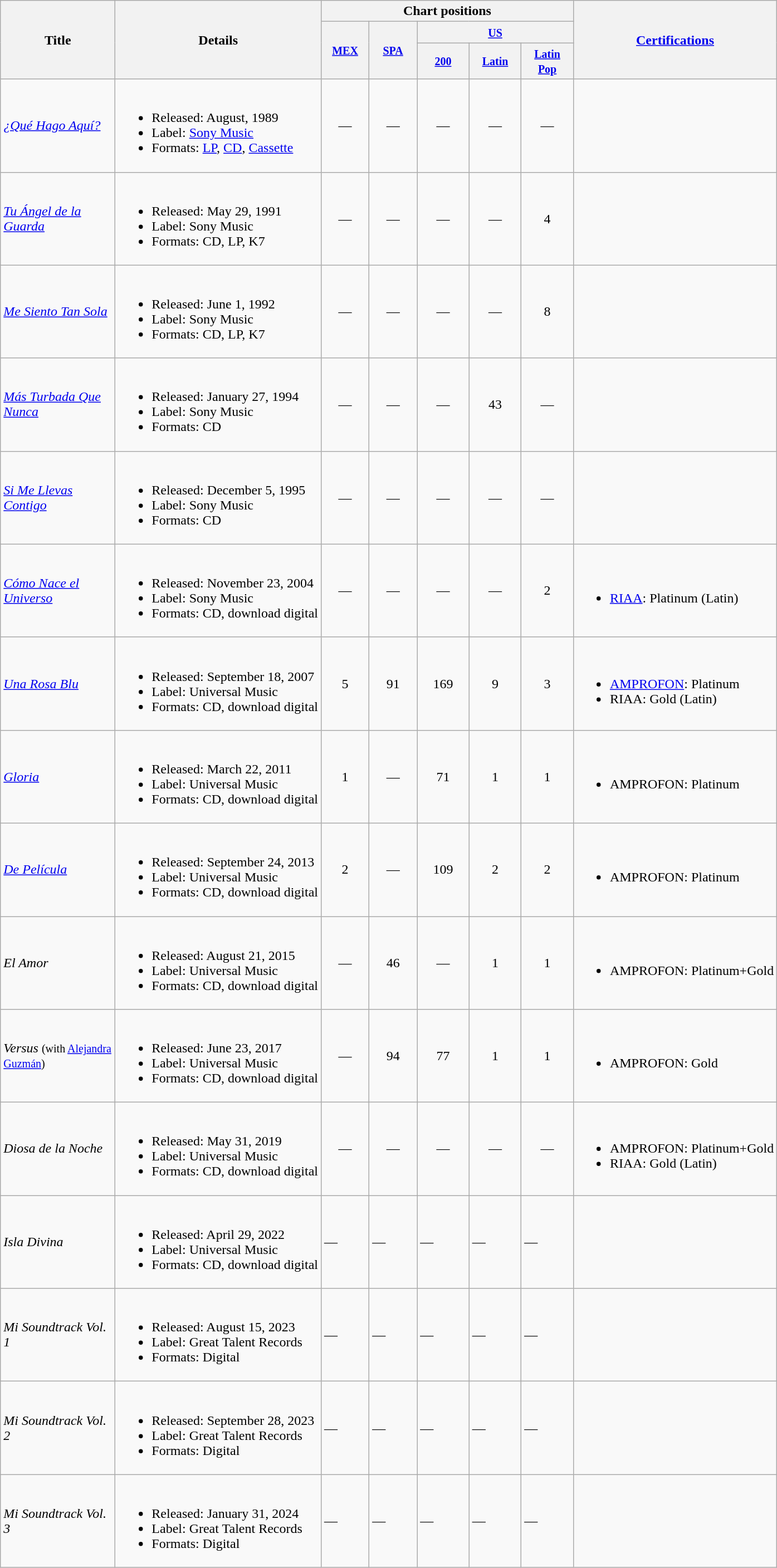<table class="wikitable">
<tr>
<th rowspan="3" width="130">Title</th>
<th rowspan="3">Details</th>
<th colspan="5">Chart positions</th>
<th rowspan="3"><a href='#'>Certifications</a></th>
</tr>
<tr>
<th rowspan="2" colspan="1" width="50"><small><a href='#'>MEX</a></small><br></th>
<th rowspan="2" colspan="1" width="50"><small><a href='#'>SPA</a></small><br></th>
<th colspan="3" width="165"><small><a href='#'>US</a></small></th>
</tr>
<tr>
<th width="55"><small><a href='#'>200</a></small><br></th>
<th width="55"><small><a href='#'>Latin</a></small><br></th>
<th width="55"><small><a href='#'>Latin Pop</a></small><br></th>
</tr>
<tr>
<td><em><a href='#'>¿Qué Hago Aquí?</a></em></td>
<td><br><ul><li>Released: August, 1989</li><li>Label: <a href='#'>Sony Music</a></li><li>Formats: <a href='#'>LP</a>, <a href='#'>CD</a>, <a href='#'>Cassette</a></li></ul></td>
<td style="text-align:center;">—</td>
<td style="text-align:center;">—</td>
<td style="text-align:center;">—</td>
<td style="text-align:center;">—</td>
<td style="text-align:center;">—</td>
<td></td>
</tr>
<tr>
<td><em><a href='#'>Tu Ángel de la Guarda</a></em></td>
<td><br><ul><li>Released: May 29, 1991</li><li>Label: Sony Music</li><li>Formats: CD, LP, K7</li></ul></td>
<td style="text-align:center;">—</td>
<td style="text-align:center;">—</td>
<td style="text-align:center;">—</td>
<td style="text-align:center;">—</td>
<td style="text-align:center;">4</td>
<td></td>
</tr>
<tr>
<td><em><a href='#'>Me Siento Tan Sola</a></em></td>
<td><br><ul><li>Released: June 1, 1992</li><li>Label: Sony Music</li><li>Formats: CD, LP, K7</li></ul></td>
<td style="text-align:center;">—</td>
<td style="text-align:center;">—</td>
<td style="text-align:center;">—</td>
<td style="text-align:center;">—</td>
<td style="text-align:center;">8</td>
<td></td>
</tr>
<tr>
<td><em><a href='#'>Más Turbada Que Nunca</a></em></td>
<td><br><ul><li>Released: January 27, 1994</li><li>Label: Sony Music</li><li>Formats: CD</li></ul></td>
<td style="text-align:center;">—</td>
<td style="text-align:center;">—</td>
<td style="text-align:center;">—</td>
<td style="text-align:center;">43</td>
<td style="text-align:center;">—</td>
<td></td>
</tr>
<tr>
<td><em><a href='#'>Si Me Llevas Contigo</a></em></td>
<td><br><ul><li>Released: December 5, 1995</li><li>Label: Sony Music</li><li>Formats: CD</li></ul></td>
<td style="text-align:center;">—</td>
<td style="text-align:center;">—</td>
<td style="text-align:center;">—</td>
<td style="text-align:center;">—</td>
<td style="text-align:center;">—</td>
<td></td>
</tr>
<tr>
<td><em><a href='#'>Cómo Nace el Universo</a></em></td>
<td><br><ul><li>Released: November 23, 2004</li><li>Label: Sony Music</li><li>Formats: CD, download digital</li></ul></td>
<td style="text-align:center;">—</td>
<td style="text-align:center;">—</td>
<td style="text-align:center;">—</td>
<td style="text-align:center;">—</td>
<td style="text-align:center;">2</td>
<td><br><ul><li><a href='#'>RIAA</a>: Platinum (Latin)</li></ul></td>
</tr>
<tr>
<td><em><a href='#'>Una Rosa Blu</a></em></td>
<td><br><ul><li>Released: September 18, 2007</li><li>Label: Universal Music</li><li>Formats: CD, download digital</li></ul></td>
<td style="text-align:center;">5</td>
<td style="text-align:center;">91</td>
<td style="text-align:center;">169</td>
<td style="text-align:center;">9</td>
<td style="text-align:center;">3</td>
<td><br><ul><li><a href='#'>AMPROFON</a>: Platinum</li><li>RIAA: Gold (Latin)</li></ul></td>
</tr>
<tr>
<td><em><a href='#'>Gloria</a></em></td>
<td><br><ul><li>Released: March 22, 2011</li><li>Label: Universal Music</li><li>Formats: CD, download digital</li></ul></td>
<td style="text-align:center;">1</td>
<td style="text-align:center;">—</td>
<td style="text-align:center;">71</td>
<td style="text-align:center;">1</td>
<td style="text-align:center;">1</td>
<td><br><ul><li>AMPROFON: Platinum</li></ul></td>
</tr>
<tr>
<td><em><a href='#'>De Película</a></em></td>
<td><br><ul><li>Released: September 24, 2013</li><li>Label: Universal Music</li><li>Formats: CD, download digital</li></ul></td>
<td style="text-align:center;">2</td>
<td style="text-align:center;">—</td>
<td style="text-align:center;">109</td>
<td style="text-align:center;">2</td>
<td style="text-align:center;">2</td>
<td><br><ul><li>AMPROFON: Platinum</li></ul></td>
</tr>
<tr>
<td><em>El Amor</em></td>
<td><br><ul><li>Released: August 21, 2015</li><li>Label: Universal Music</li><li>Formats: CD, download digital</li></ul></td>
<td style="text-align:center;">—</td>
<td style="text-align:center;">46</td>
<td style="text-align:center;">—</td>
<td style="text-align:center;">1</td>
<td style="text-align:center;">1</td>
<td><br><ul><li>AMPROFON: Platinum+Gold</li></ul></td>
</tr>
<tr>
<td><em>Versus</em> <small>(with <a href='#'>Alejandra Guzmán</a>)</small></td>
<td><br><ul><li>Released: June 23, 2017</li><li>Label: Universal Music</li><li>Formats: CD, download digital</li></ul></td>
<td style="text-align:center;">—</td>
<td style="text-align:center;">94</td>
<td style="text-align:center;">77</td>
<td style="text-align:center;">1</td>
<td style="text-align:center;">1</td>
<td><br><ul><li>AMPROFON: Gold</li></ul></td>
</tr>
<tr>
<td><em>Diosa de la Noche</em></td>
<td><br><ul><li>Released: May 31, 2019</li><li>Label: Universal Music</li><li>Formats: CD, download digital</li></ul></td>
<td style="text-align:center;">—</td>
<td style="text-align:center;">—</td>
<td style="text-align:center;">—</td>
<td style="text-align:center;">—</td>
<td style="text-align:center;">—</td>
<td><br><ul><li>AMPROFON: Platinum+Gold</li><li>RIAA: Gold (Latin)</li></ul></td>
</tr>
<tr>
<td><em>Isla Divina</em></td>
<td><br><ul><li>Released: April 29, 2022</li><li>Label: Universal Music</li><li>Formats: CD, download digital</li></ul></td>
<td>—</td>
<td>—</td>
<td>—</td>
<td>—</td>
<td>—</td>
<td></td>
</tr>
<tr>
<td><em>Mi Soundtrack Vol. 1</em></td>
<td><br><ul><li>Released: August 15, 2023</li><li>Label: Great Talent Records</li><li>Formats: Digital</li></ul></td>
<td>—</td>
<td>—</td>
<td>—</td>
<td>—</td>
<td>—</td>
<td></td>
</tr>
<tr>
<td><em>Mi Soundtrack Vol. 2</em></td>
<td><br><ul><li>Released: September 28, 2023</li><li>Label: Great Talent Records</li><li>Formats: Digital</li></ul></td>
<td>—</td>
<td>—</td>
<td>—</td>
<td>—</td>
<td>—</td>
<td></td>
</tr>
<tr>
<td><em>Mi Soundtrack Vol. 3</em></td>
<td><br><ul><li>Released: January 31, 2024</li><li>Label: Great Talent Records</li><li>Formats: Digital</li></ul></td>
<td>—</td>
<td>—</td>
<td>—</td>
<td>—</td>
<td>—</td>
<td></td>
</tr>
</table>
